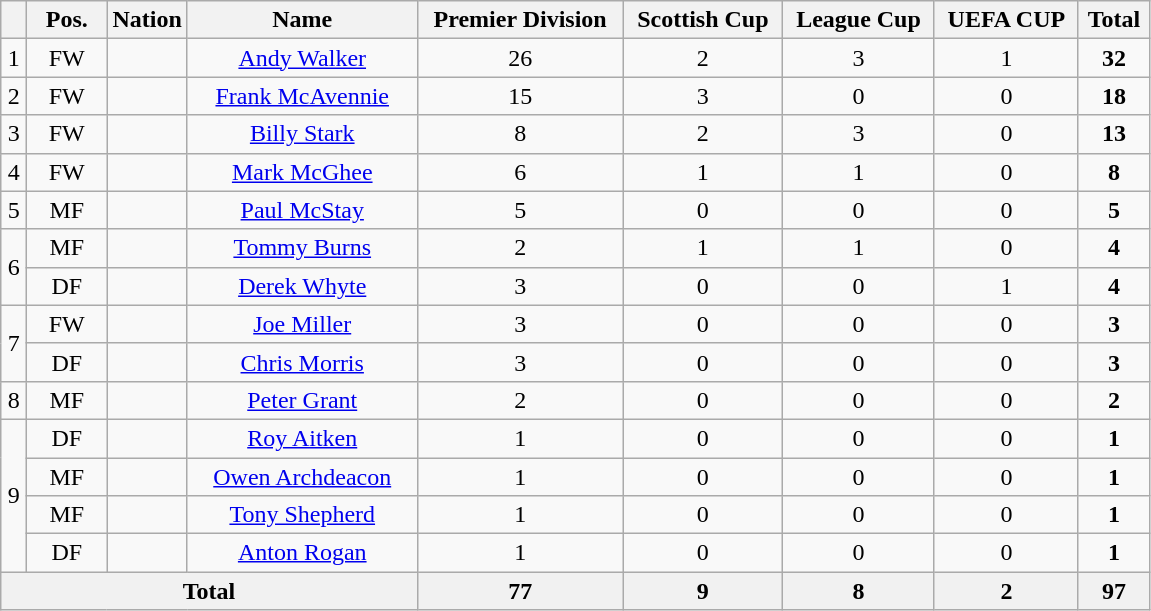<table class="wikitable sortable" style="text-align:center;">
<tr>
<th></th>
<th width="7%">Pos.</th>
<th width="7%">Nation</th>
<th width="20%">Name</th>
<th>Premier Division</th>
<th>Scottish Cup</th>
<th>League Cup</th>
<th>UEFA CUP</th>
<th>Total</th>
</tr>
<tr>
<td align=center rowspan=1>1</td>
<td>FW</td>
<td></td>
<td><a href='#'>Andy Walker</a></td>
<td>26</td>
<td>2</td>
<td>3</td>
<td>1</td>
<td><strong>32</strong></td>
</tr>
<tr>
<td align=center rowspan=1>2</td>
<td>FW</td>
<td></td>
<td><a href='#'>Frank McAvennie</a></td>
<td>15</td>
<td>3</td>
<td>0</td>
<td>0</td>
<td><strong>18</strong></td>
</tr>
<tr>
<td align="center">3</td>
<td>FW</td>
<td></td>
<td><a href='#'>Billy Stark</a></td>
<td>8</td>
<td>2</td>
<td>3</td>
<td>0</td>
<td><strong>13</strong></td>
</tr>
<tr>
<td>4</td>
<td>FW</td>
<td></td>
<td><a href='#'>Mark McGhee</a></td>
<td>6</td>
<td>1</td>
<td>1</td>
<td>0</td>
<td><strong>8</strong></td>
</tr>
<tr>
<td>5</td>
<td>MF</td>
<td></td>
<td><a href='#'>Paul McStay</a></td>
<td>5</td>
<td>0</td>
<td>0</td>
<td>0</td>
<td><strong>5</strong></td>
</tr>
<tr>
<td rowspan="2">6</td>
<td>MF</td>
<td></td>
<td><a href='#'>Tommy Burns</a></td>
<td>2</td>
<td>1</td>
<td>1</td>
<td>0</td>
<td><strong>4</strong></td>
</tr>
<tr>
<td>DF</td>
<td></td>
<td><a href='#'>Derek Whyte</a></td>
<td>3</td>
<td>0</td>
<td>0</td>
<td>1</td>
<td><strong>4</strong></td>
</tr>
<tr>
<td rowspan="2">7</td>
<td>FW</td>
<td></td>
<td><a href='#'>Joe Miller</a></td>
<td>3</td>
<td>0</td>
<td>0</td>
<td>0</td>
<td><strong>3</strong></td>
</tr>
<tr>
<td>DF</td>
<td></td>
<td><a href='#'>Chris Morris</a></td>
<td>3</td>
<td>0</td>
<td>0</td>
<td>0</td>
<td><strong>3</strong></td>
</tr>
<tr>
<td>8</td>
<td>MF</td>
<td></td>
<td><a href='#'>Peter Grant</a></td>
<td>2</td>
<td>0</td>
<td>0</td>
<td>0</td>
<td><strong>2</strong></td>
</tr>
<tr>
<td rowspan="4">9</td>
<td>DF</td>
<td></td>
<td><a href='#'>Roy Aitken</a></td>
<td>1</td>
<td>0</td>
<td>0</td>
<td>0</td>
<td><strong>1</strong></td>
</tr>
<tr>
<td>MF</td>
<td></td>
<td><a href='#'>Owen Archdeacon</a></td>
<td>1</td>
<td>0</td>
<td>0</td>
<td>0</td>
<td><strong>1</strong></td>
</tr>
<tr>
<td>MF</td>
<td></td>
<td><a href='#'>Tony Shepherd</a></td>
<td>1</td>
<td>0</td>
<td>0</td>
<td>0</td>
<td><strong>1</strong></td>
</tr>
<tr>
<td>DF</td>
<td></td>
<td><a href='#'>Anton Rogan</a></td>
<td>1</td>
<td>0</td>
<td>0</td>
<td>0</td>
<td><strong>1</strong></td>
</tr>
<tr class="sortbottom" bgcolor="#f1f1f1">
<td colspan="4" align="center"><strong>Total</strong></td>
<td align="center"><strong>77</strong></td>
<td align="center"><strong>9</strong></td>
<td align="center"><strong>8</strong></td>
<td align="center"><strong>2</strong></td>
<td align="center"><strong>97</strong></td>
</tr>
</table>
